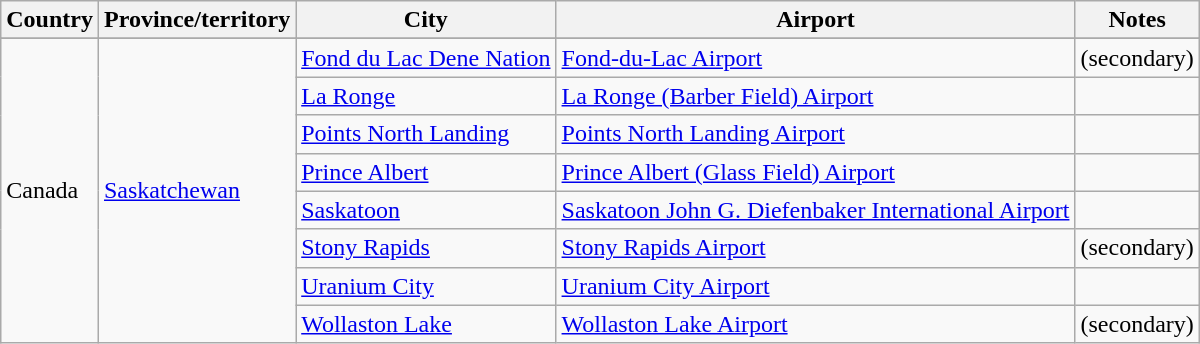<table class="wikitable sortable">
<tr>
<th>Country</th>
<th>Province/territory</th>
<th>City</th>
<th>Airport</th>
<th class="unsortable">Notes</th>
</tr>
<tr>
</tr>
<tr>
<td rowspan="8">Canada</td>
<td rowspan="8"><a href='#'>Saskatchewan</a></td>
<td><a href='#'>Fond du Lac Dene Nation</a></td>
<td><a href='#'>Fond-du-Lac Airport</a></td>
<td> (secondary)</td>
</tr>
<tr>
<td><a href='#'>La Ronge</a></td>
<td><a href='#'>La Ronge (Barber Field) Airport</a></td>
<td></td>
</tr>
<tr>
<td><a href='#'>Points North Landing</a></td>
<td><a href='#'>Points North Landing Airport</a></td>
<td></td>
</tr>
<tr>
<td><a href='#'>Prince Albert</a></td>
<td><a href='#'>Prince Albert (Glass Field) Airport</a></td>
<td></td>
</tr>
<tr>
<td><a href='#'>Saskatoon</a></td>
<td><a href='#'>Saskatoon John G. Diefenbaker International Airport</a></td>
<td></td>
</tr>
<tr>
<td><a href='#'>Stony Rapids</a></td>
<td><a href='#'>Stony Rapids Airport</a></td>
<td> (secondary)</td>
</tr>
<tr>
<td><a href='#'>Uranium City</a></td>
<td><a href='#'>Uranium City Airport</a></td>
<td></td>
</tr>
<tr>
<td><a href='#'>Wollaston Lake</a></td>
<td><a href='#'>Wollaston Lake Airport</a></td>
<td> (secondary)</td>
</tr>
</table>
